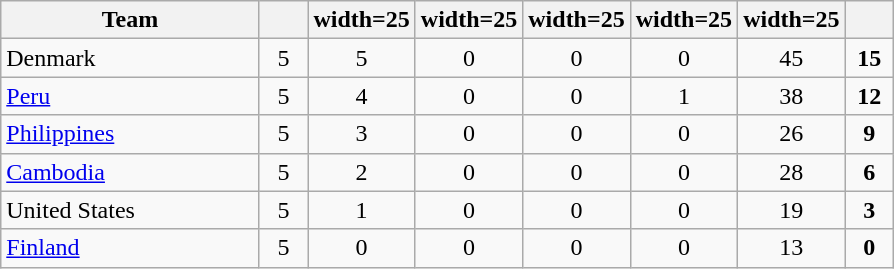<table class="wikitable sortable" style="text-align: center; ">
<tr>
<th width=165>Team</th>
<th width=25></th>
<th>width=25</th>
<th>width=25</th>
<th>width=25</th>
<th>width=25</th>
<th>width=25</th>
<th width=25></th>
</tr>
<tr>
<td style="text-align:left;"> Denmark</td>
<td>5</td>
<td>5</td>
<td>0</td>
<td>0</td>
<td>0</td>
<td>45</td>
<td><strong>15</strong></td>
</tr>
<tr>
<td style="text-align:left;"> <a href='#'>Peru</a></td>
<td>5</td>
<td>4</td>
<td>0</td>
<td>0</td>
<td>1</td>
<td>38</td>
<td><strong>12</strong></td>
</tr>
<tr>
<td style="text-align:left;"> <a href='#'>Philippines</a></td>
<td>5</td>
<td>3</td>
<td>0</td>
<td>0</td>
<td>0</td>
<td>26</td>
<td><strong>9</strong></td>
</tr>
<tr>
<td style="text-align:left;"> <a href='#'>Cambodia</a></td>
<td>5</td>
<td>2</td>
<td>0</td>
<td>0</td>
<td>0</td>
<td>28</td>
<td><strong>6</strong></td>
</tr>
<tr>
<td style="text-align:left;"> United States</td>
<td>5</td>
<td>1</td>
<td>0</td>
<td>0</td>
<td>0</td>
<td>19</td>
<td><strong>3</strong></td>
</tr>
<tr>
<td style="text-align:left;"> <a href='#'>Finland</a></td>
<td>5</td>
<td>0</td>
<td>0</td>
<td>0</td>
<td>0</td>
<td>13</td>
<td><strong>0</strong></td>
</tr>
</table>
